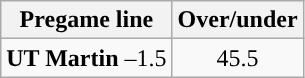<table class="wikitable">
<tr align="center">
<th>Pregame line</th>
<th>Over/under</th>
</tr>
<tr align="center">
<td><strong>UT Martin</strong> –1.5</td>
<td>45.5</td>
</tr>
</table>
